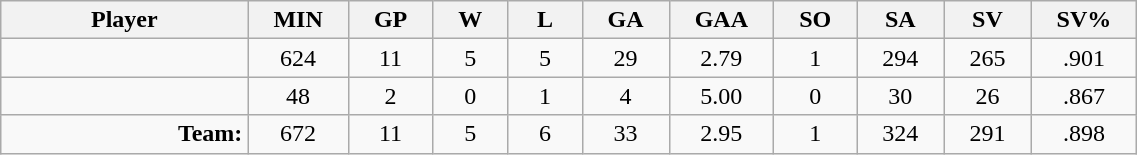<table class="wikitable sortable" width="60%">
<tr>
<th bgcolor="#DDDDFF" width="10%">Player</th>
<th width="3%" bgcolor="#DDDDFF" title="Minutes played">MIN</th>
<th width="3%" bgcolor="#DDDDFF" title="Games played in">GP</th>
<th width="3%" bgcolor="#DDDDFF" title="Games played in">W</th>
<th width="3%" bgcolor="#DDDDFF"title="Games played in">L</th>
<th width="3%" bgcolor="#DDDDFF" title="Goals against">GA</th>
<th width="3%" bgcolor="#DDDDFF" title="Goals against average">GAA</th>
<th width="3%" bgcolor="#DDDDFF" title="Shut-outs">SO</th>
<th width="3%" bgcolor="#DDDDFF" title="Shots against">SA</th>
<th width="3%" bgcolor="#DDDDFF" title="Shots saved">SV</th>
<th width="3%" bgcolor="#DDDDFF" title="Save percentage">SV%</th>
</tr>
<tr align="center">
<td align="right"></td>
<td>624</td>
<td>11</td>
<td>5</td>
<td>5</td>
<td>29</td>
<td>2.79</td>
<td>1</td>
<td>294</td>
<td>265</td>
<td>.901</td>
</tr>
<tr align="center">
<td align="right"></td>
<td>48</td>
<td>2</td>
<td>0</td>
<td>1</td>
<td>4</td>
<td>5.00</td>
<td>0</td>
<td>30</td>
<td>26</td>
<td>.867</td>
</tr>
<tr align="center">
<td align="right"><strong>Team:</strong></td>
<td>672</td>
<td>11</td>
<td>5</td>
<td>6</td>
<td>33</td>
<td>2.95</td>
<td>1</td>
<td>324</td>
<td>291</td>
<td>.898</td>
</tr>
</table>
